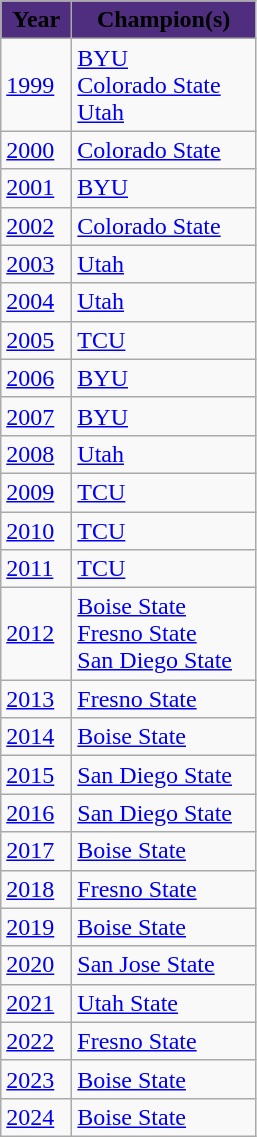<table class="wikitable">
<tr>
<th style="background:#4F2D7F;" scope="col" width="40px"><span> Year</span></th>
<th style="background:#4F2D7F;" scope="col" width="115px"><span> Champion(s)</span></th>
</tr>
<tr>
<td><a href='#'>1999</a></td>
<td><a href='#'>BYU</a> <br> <a href='#'>Colorado State</a> <br> <a href='#'>Utah</a></td>
</tr>
<tr>
<td><a href='#'>2000</a></td>
<td><a href='#'>Colorado State</a></td>
</tr>
<tr>
<td><a href='#'>2001</a></td>
<td><a href='#'>BYU</a></td>
</tr>
<tr>
<td><a href='#'>2002</a></td>
<td><a href='#'>Colorado State</a></td>
</tr>
<tr>
<td><a href='#'>2003</a></td>
<td><a href='#'>Utah</a></td>
</tr>
<tr>
<td><a href='#'>2004</a></td>
<td><a href='#'>Utah</a></td>
</tr>
<tr>
<td><a href='#'>2005</a></td>
<td><a href='#'>TCU</a></td>
</tr>
<tr>
<td><a href='#'>2006</a></td>
<td><a href='#'>BYU</a></td>
</tr>
<tr>
<td><a href='#'>2007</a></td>
<td><a href='#'>BYU</a></td>
</tr>
<tr>
<td><a href='#'>2008</a></td>
<td><a href='#'>Utah</a></td>
</tr>
<tr>
<td><a href='#'>2009</a></td>
<td><a href='#'>TCU</a></td>
</tr>
<tr>
<td><a href='#'>2010</a></td>
<td><a href='#'>TCU</a></td>
</tr>
<tr>
<td><a href='#'>2011</a></td>
<td><a href='#'>TCU</a></td>
</tr>
<tr>
<td><a href='#'>2012</a></td>
<td><a href='#'>Boise State</a> <br><a href='#'>Fresno State</a> <br><a href='#'>San Diego State</a></td>
</tr>
<tr>
<td><a href='#'>2013</a></td>
<td><a href='#'>Fresno State</a></td>
</tr>
<tr>
<td><a href='#'>2014</a></td>
<td><a href='#'>Boise State</a></td>
</tr>
<tr>
<td><a href='#'>2015</a></td>
<td><a href='#'>San Diego State</a></td>
</tr>
<tr>
<td><a href='#'>2016</a></td>
<td><a href='#'>San Diego State</a></td>
</tr>
<tr>
<td><a href='#'>2017</a></td>
<td><a href='#'>Boise State</a></td>
</tr>
<tr>
<td><a href='#'>2018</a></td>
<td><a href='#'>Fresno State</a></td>
</tr>
<tr>
<td><a href='#'>2019</a></td>
<td><a href='#'>Boise State</a></td>
</tr>
<tr>
<td><a href='#'>2020</a></td>
<td><a href='#'>San Jose State</a></td>
</tr>
<tr>
<td><a href='#'>2021</a></td>
<td><a href='#'>Utah State</a></td>
</tr>
<tr>
<td><a href='#'>2022</a></td>
<td><a href='#'>Fresno State</a></td>
</tr>
<tr>
<td><a href='#'>2023</a></td>
<td><a href='#'>Boise State</a></td>
</tr>
<tr>
<td><a href='#'>2024</a></td>
<td><a href='#'>Boise State</a></td>
</tr>
</table>
